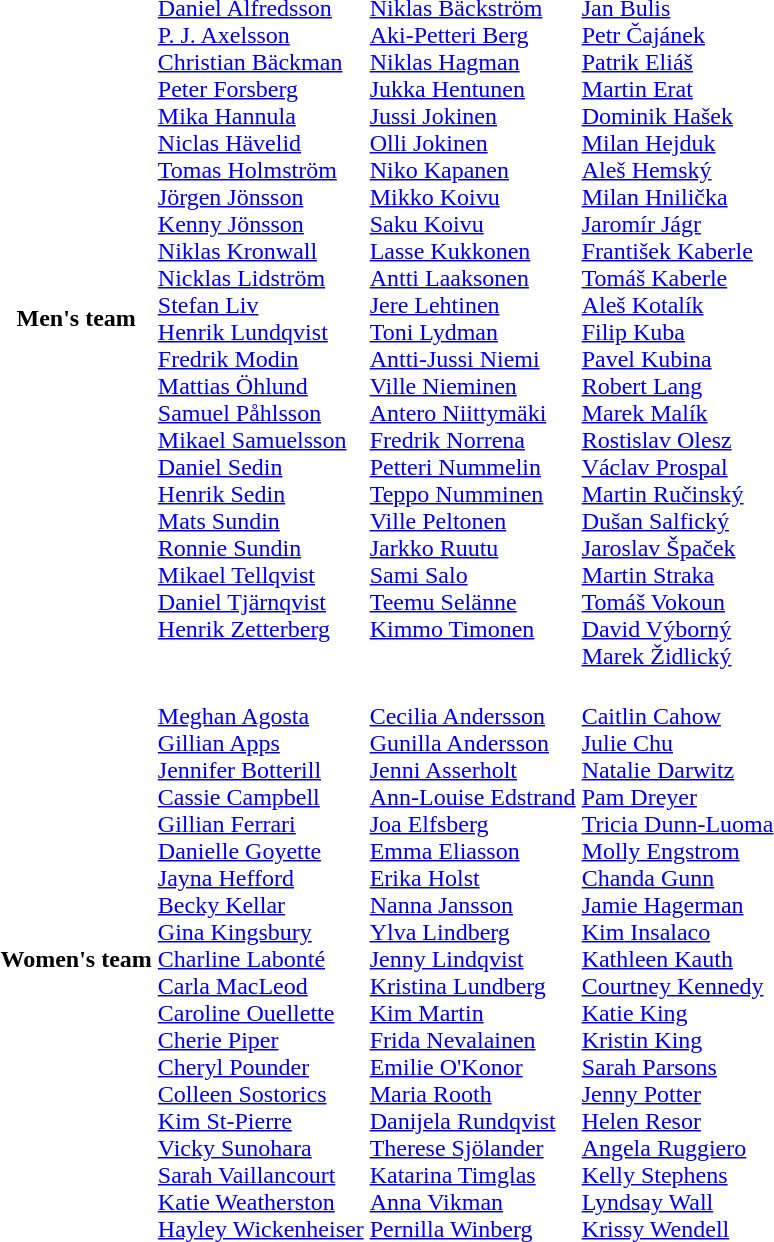<table>
<tr>
<th scope="row">Men's team<br></th>
<td valign=top><br><a href='#'>Daniel Alfredsson</a><br><a href='#'>P. J. Axelsson</a><br><a href='#'>Christian Bäckman</a><br><a href='#'>Peter Forsberg</a><br><a href='#'>Mika Hannula</a><br><a href='#'>Niclas Hävelid</a><br><a href='#'>Tomas Holmström</a><br><a href='#'>Jörgen Jönsson</a><br><a href='#'>Kenny Jönsson</a><br><a href='#'>Niklas Kronwall</a><br><a href='#'>Nicklas Lidström</a><br><a href='#'>Stefan Liv</a><br><a href='#'>Henrik Lundqvist</a><br><a href='#'>Fredrik Modin</a><br><a href='#'>Mattias Öhlund</a><br><a href='#'>Samuel Påhlsson</a><br><a href='#'>Mikael Samuelsson</a><br><a href='#'>Daniel Sedin</a><br><a href='#'>Henrik Sedin</a><br><a href='#'>Mats Sundin</a><br><a href='#'>Ronnie Sundin</a><br><a href='#'>Mikael Tellqvist</a><br><a href='#'>Daniel Tjärnqvist</a><br><a href='#'>Henrik Zetterberg</a></td>
<td valign=top><br><a href='#'>Niklas Bäckström</a><br><a href='#'>Aki-Petteri Berg</a><br><a href='#'>Niklas Hagman</a><br><a href='#'>Jukka Hentunen</a><br><a href='#'>Jussi Jokinen</a><br><a href='#'>Olli Jokinen</a><br><a href='#'>Niko Kapanen</a><br><a href='#'>Mikko Koivu</a><br><a href='#'>Saku Koivu</a><br><a href='#'>Lasse Kukkonen</a><br><a href='#'>Antti Laaksonen</a><br><a href='#'>Jere Lehtinen</a><br><a href='#'>Toni Lydman</a><br><a href='#'>Antti-Jussi Niemi</a><br><a href='#'>Ville Nieminen</a><br><a href='#'>Antero Niittymäki</a><br><a href='#'>Fredrik Norrena</a><br><a href='#'>Petteri Nummelin</a><br><a href='#'>Teppo Numminen</a><br><a href='#'>Ville Peltonen</a><br><a href='#'>Jarkko Ruutu</a><br><a href='#'>Sami Salo</a><br><a href='#'>Teemu Selänne</a><br><a href='#'>Kimmo Timonen</a></td>
<td><br><a href='#'>Jan Bulis</a><br><a href='#'>Petr Čajánek</a><br><a href='#'>Patrik Eliáš</a><br><a href='#'>Martin Erat</a><br><a href='#'>Dominik Hašek</a><br><a href='#'>Milan Hejduk</a><br><a href='#'>Aleš Hemský</a><br><a href='#'>Milan Hnilička</a><br><a href='#'>Jaromír Jágr</a><br><a href='#'>František Kaberle</a><br><a href='#'>Tomáš Kaberle</a><br><a href='#'>Aleš Kotalík</a><br><a href='#'>Filip Kuba</a><br><a href='#'>Pavel Kubina</a><br><a href='#'>Robert Lang</a><br><a href='#'>Marek Malík</a><br><a href='#'>Rostislav Olesz</a><br><a href='#'>Václav Prospal</a><br><a href='#'>Martin Ručinský</a><br><a href='#'>Dušan Salfický</a><br><a href='#'>Jaroslav Špaček</a><br><a href='#'>Martin Straka</a><br><a href='#'>Tomáš Vokoun</a><br><a href='#'>David Výborný</a><br><a href='#'>Marek Židlický</a></td>
</tr>
<tr>
<th scope="row">Women's team<br></th>
<td valign=top><br><a href='#'>Meghan Agosta</a><br><a href='#'>Gillian Apps</a><br><a href='#'>Jennifer Botterill</a><br><a href='#'>Cassie Campbell</a><br><a href='#'>Gillian Ferrari</a><br><a href='#'>Danielle Goyette</a><br><a href='#'>Jayna Hefford</a><br><a href='#'>Becky Kellar</a><br><a href='#'>Gina Kingsbury</a><br><a href='#'>Charline Labonté</a><br><a href='#'>Carla MacLeod</a><br><a href='#'>Caroline Ouellette</a><br><a href='#'>Cherie Piper</a><br><a href='#'>Cheryl Pounder</a><br><a href='#'>Colleen Sostorics</a><br><a href='#'>Kim St-Pierre</a><br><a href='#'>Vicky Sunohara</a><br><a href='#'>Sarah Vaillancourt</a><br><a href='#'>Katie Weatherston</a><br><a href='#'>Hayley Wickenheiser</a></td>
<td><br><a href='#'>Cecilia Andersson</a><br><a href='#'>Gunilla Andersson</a><br><a href='#'>Jenni Asserholt</a><br><a href='#'>Ann-Louise Edstrand</a><br><a href='#'>Joa Elfsberg</a><br><a href='#'>Emma Eliasson</a><br><a href='#'>Erika Holst</a><br><a href='#'>Nanna Jansson</a><br><a href='#'>Ylva Lindberg</a><br><a href='#'>Jenny Lindqvist</a><br><a href='#'>Kristina Lundberg</a><br><a href='#'>Kim Martin</a><br><a href='#'>Frida Nevalainen</a><br><a href='#'>Emilie O'Konor</a><br><a href='#'>Maria Rooth</a><br><a href='#'>Danijela Rundqvist</a><br><a href='#'>Therese Sjölander</a><br><a href='#'>Katarina Timglas</a><br><a href='#'>Anna Vikman</a><br><a href='#'>Pernilla Winberg</a></td>
<td><br><a href='#'>Caitlin Cahow</a><br><a href='#'>Julie Chu</a><br><a href='#'>Natalie Darwitz</a><br><a href='#'>Pam Dreyer</a><br><a href='#'>Tricia Dunn-Luoma</a><br><a href='#'>Molly Engstrom</a><br><a href='#'>Chanda Gunn</a><br><a href='#'>Jamie Hagerman</a><br><a href='#'>Kim Insalaco</a><br><a href='#'>Kathleen Kauth</a><br><a href='#'>Courtney Kennedy</a><br><a href='#'>Katie King</a><br><a href='#'>Kristin King</a><br><a href='#'>Sarah Parsons</a><br><a href='#'>Jenny Potter</a><br><a href='#'>Helen Resor</a><br><a href='#'>Angela Ruggiero</a><br><a href='#'>Kelly Stephens</a><br><a href='#'>Lyndsay Wall</a><br><a href='#'>Krissy Wendell</a></td>
</tr>
</table>
